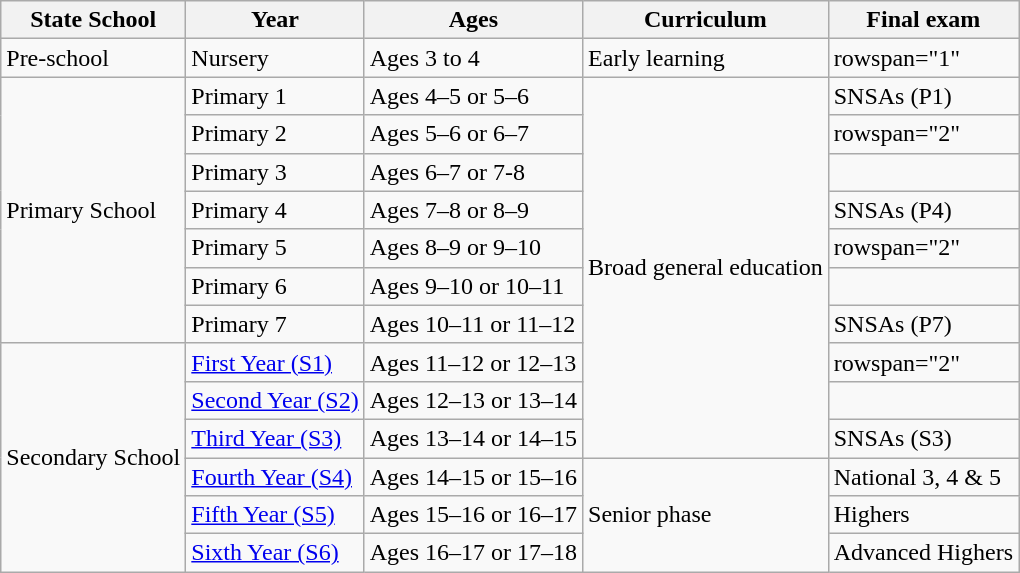<table class="wikitable">
<tr>
<th>State School</th>
<th>Year</th>
<th>Ages</th>
<th>Curriculum</th>
<th>Final exam</th>
</tr>
<tr>
<td rowspan= "1">Pre-school</td>
<td>Nursery</td>
<td>Ages 3 to 4</td>
<td rowspan="1">Early learning</td>
<td>rowspan="1" </td>
</tr>
<tr>
<td rowspan="7">Primary School</td>
<td>Primary 1</td>
<td>Ages 4–5 or 5–6</td>
<td rowspan="10">Broad general education</td>
<td>SNSAs (P1)</td>
</tr>
<tr>
<td>Primary 2</td>
<td>Ages 5–6 or 6–7</td>
<td>rowspan="2" </td>
</tr>
<tr>
<td>Primary 3</td>
<td>Ages 6–7 or 7-8</td>
</tr>
<tr>
<td>Primary 4</td>
<td>Ages 7–8 or 8–9</td>
<td>SNSAs (P4)</td>
</tr>
<tr>
<td>Primary 5</td>
<td>Ages 8–9 or 9–10</td>
<td>rowspan="2" </td>
</tr>
<tr>
<td>Primary 6</td>
<td>Ages 9–10 or 10–11</td>
</tr>
<tr>
<td>Primary 7</td>
<td>Ages 10–11 or 11–12</td>
<td>SNSAs (P7)</td>
</tr>
<tr>
<td rowspan="6">Secondary School</td>
<td><a href='#'>First Year (S1)</a></td>
<td>Ages 11–12 or 12–13</td>
<td>rowspan="2" </td>
</tr>
<tr>
<td><a href='#'>Second Year (S2)</a></td>
<td>Ages 12–13 or 13–14</td>
</tr>
<tr>
<td><a href='#'>Third Year (S3)</a></td>
<td>Ages 13–14 or 14–15</td>
<td>SNSAs (S3)</td>
</tr>
<tr>
<td><a href='#'>Fourth Year (S4)</a></td>
<td>Ages 14–15 or 15–16</td>
<td rowspan="3">Senior phase</td>
<td>National 3, 4 & 5</td>
</tr>
<tr>
<td><a href='#'>Fifth Year (S5)</a></td>
<td>Ages 15–16 or 16–17</td>
<td>Highers</td>
</tr>
<tr>
<td><a href='#'>Sixth Year (S6)</a></td>
<td>Ages 16–17 or 17–18</td>
<td>Advanced Highers</td>
</tr>
</table>
